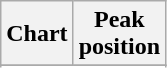<table class="wikitable plainrowheaders sortable" style="text-align:center;" border="1">
<tr>
<th scope="col">Chart</th>
<th scope="col">Peak<br>position</th>
</tr>
<tr>
</tr>
<tr>
</tr>
<tr>
</tr>
<tr>
</tr>
<tr>
</tr>
<tr>
</tr>
<tr>
</tr>
<tr>
</tr>
<tr>
</tr>
<tr>
</tr>
<tr>
</tr>
</table>
